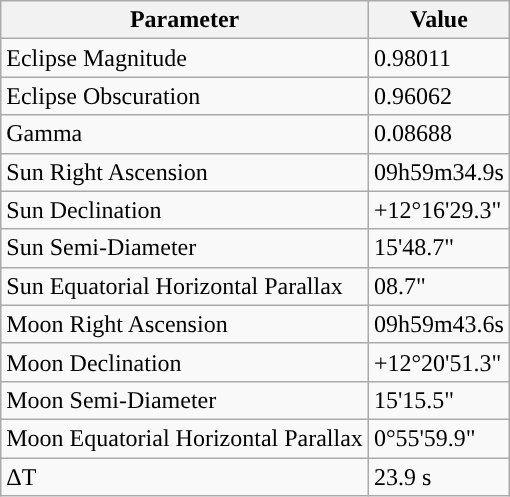<table class="wikitable">
<tr>
<th>Parameter</th>
<th>Value</th>
</tr>
<tr>
<td>Eclipse Magnitude</td>
<td>0.98011</td>
</tr>
<tr>
<td>Eclipse Obscuration</td>
<td>0.96062</td>
</tr>
<tr>
<td>Gamma</td>
<td>0.08688</td>
</tr>
<tr>
<td>Sun Right Ascension</td>
<td>09h59m34.9s</td>
</tr>
<tr>
<td>Sun Declination</td>
<td>+12°16'29.3"</td>
</tr>
<tr>
<td>Sun Semi-Diameter</td>
<td>15'48.7"</td>
</tr>
<tr>
<td>Sun Equatorial Horizontal Parallax</td>
<td>08.7"</td>
</tr>
<tr>
<td>Moon Right Ascension</td>
<td>09h59m43.6s</td>
</tr>
<tr>
<td>Moon Declination</td>
<td>+12°20'51.3"</td>
</tr>
<tr>
<td>Moon Semi-Diameter</td>
<td>15'15.5"</td>
</tr>
<tr>
<td>Moon Equatorial Horizontal Parallax</td>
<td>0°55'59.9"</td>
</tr>
<tr>
<td>ΔT</td>
<td>23.9 s</td>
</tr>
</table>
